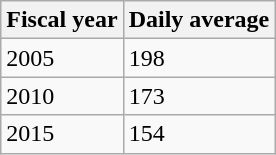<table class="wikitable">
<tr>
<th>Fiscal year</th>
<th>Daily average</th>
</tr>
<tr>
<td>2005</td>
<td>198</td>
</tr>
<tr>
<td>2010</td>
<td>173</td>
</tr>
<tr>
<td>2015</td>
<td>154</td>
</tr>
</table>
